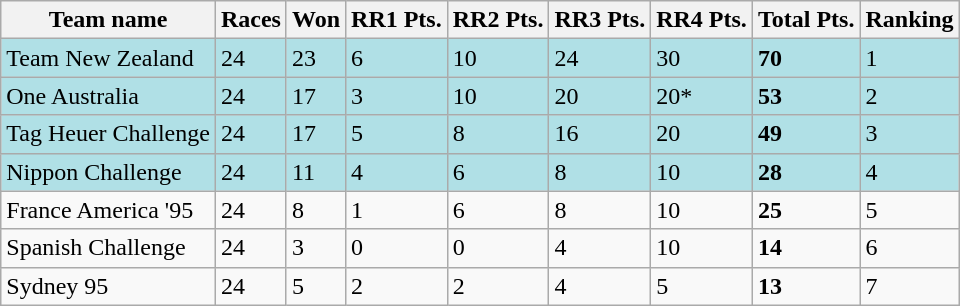<table class="wikitable">
<tr>
<th>Team name</th>
<th>Races</th>
<th>Won</th>
<th>RR1 Pts.</th>
<th>RR2 Pts.</th>
<th>RR3 Pts.</th>
<th>RR4 Pts.</th>
<th>Total Pts.</th>
<th>Ranking</th>
</tr>
<tr style="background: #B0E0E6;">
<td> Team New Zealand</td>
<td>24</td>
<td>23</td>
<td>6</td>
<td>10</td>
<td>24</td>
<td>30</td>
<td><strong>70</strong></td>
<td>1</td>
</tr>
<tr style="background: #B0E0E6;">
<td> One Australia</td>
<td>24</td>
<td>17</td>
<td>3</td>
<td>10</td>
<td>20</td>
<td>20*</td>
<td><strong>53</strong></td>
<td>2</td>
</tr>
<tr style="background: #B0E0E6;">
<td> Tag Heuer Challenge</td>
<td>24</td>
<td>17</td>
<td>5</td>
<td>8</td>
<td>16</td>
<td>20</td>
<td><strong>49</strong></td>
<td>3</td>
</tr>
<tr style="background: #B0E0E6;">
<td> Nippon Challenge</td>
<td>24</td>
<td>11</td>
<td>4</td>
<td>6</td>
<td>8</td>
<td>10</td>
<td><strong>28</strong></td>
<td>4</td>
</tr>
<tr>
<td> France America '95</td>
<td>24</td>
<td>8</td>
<td>1</td>
<td>6</td>
<td>8</td>
<td>10</td>
<td><strong>25</strong></td>
<td>5</td>
</tr>
<tr>
<td> Spanish Challenge</td>
<td>24</td>
<td>3</td>
<td>0</td>
<td>0</td>
<td>4</td>
<td>10</td>
<td><strong>14</strong></td>
<td>6</td>
</tr>
<tr>
<td> Sydney 95</td>
<td>24</td>
<td>5</td>
<td>2</td>
<td>2</td>
<td>4</td>
<td>5</td>
<td><strong>13</strong></td>
<td>7</td>
</tr>
</table>
